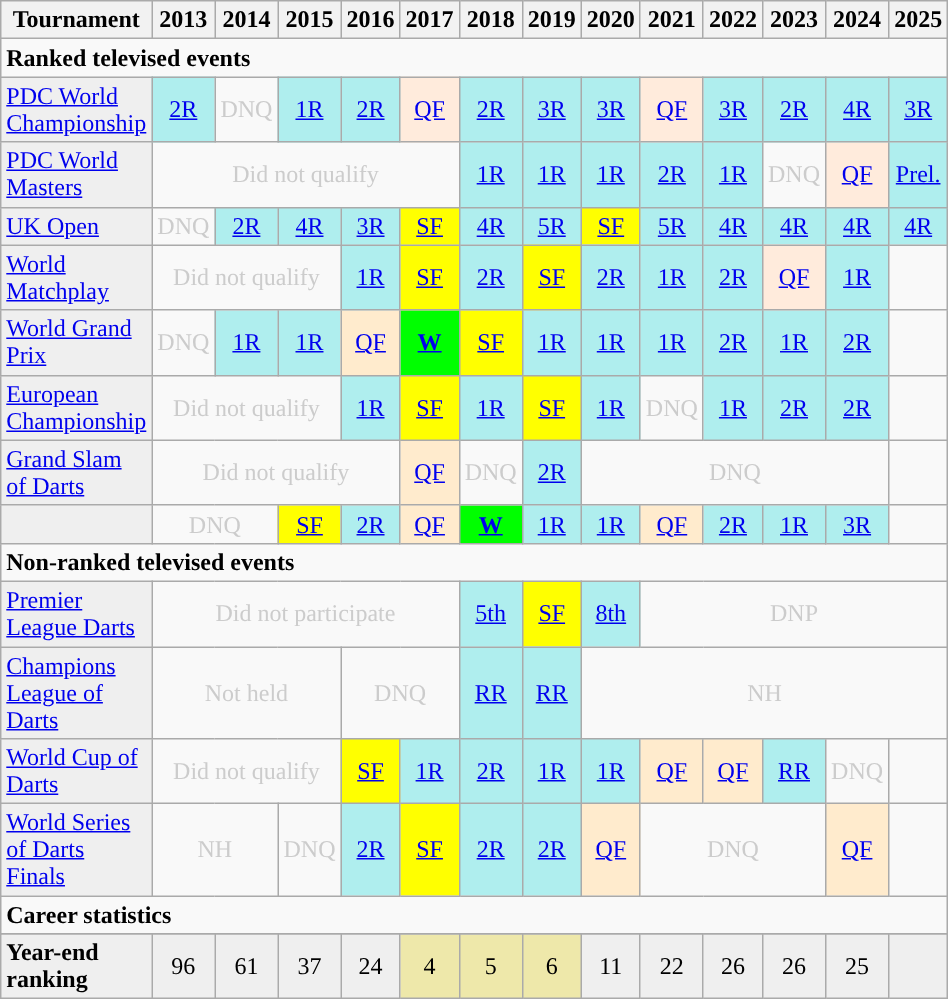<table class="wikitable" style="width:20%; margin:0">
<tr>
<th>Tournament</th>
<th>2013</th>
<th>2014</th>
<th>2015</th>
<th>2016</th>
<th>2017</th>
<th>2018</th>
<th>2019</th>
<th>2020</th>
<th>2021</th>
<th>2022</th>
<th>2023</th>
<th>2024</th>
<th>2025</th>
</tr>
<tr>
<td colspan="14" align="left"><strong>Ranked televised events</strong></td>
</tr>
<tr>
<td style="background:#efefef;"><a href='#'>PDC World Championship</a></td>
<td style="text-align:center; background:#afeeee;"><a href='#'>2R</a></td>
<td style="text-align:center; color:#ccc;">DNQ</td>
<td style="text-align:center; background:#afeeee;"><a href='#'>1R</a></td>
<td style="text-align:center; background:#afeeee;"><a href='#'>2R</a></td>
<td style="text-align:center; background:#ffebdc;"><a href='#'>QF</a></td>
<td style="text-align:center; background:#afeeee;"><a href='#'>2R</a></td>
<td style="text-align:center; background:#afeeee;"><a href='#'>3R</a></td>
<td style="text-align:center; background:#afeeee;"><a href='#'>3R</a></td>
<td style="text-align:center; background:#ffebdc;"><a href='#'>QF</a></td>
<td style="text-align:center; background:#afeeee;"><a href='#'>3R</a></td>
<td style="text-align:center; background:#afeeee;"><a href='#'>2R</a></td>
<td style="text-align:center; background:#afeeee;"><a href='#'>4R</a></td>
<td style="text-align:center; background:#afeeee;"><a href='#'>3R</a></td>
</tr>
<tr>
<td style="background:#efefef;"><a href='#'>PDC World Masters</a></td>
<td colspan="5" style="text-align:center; color:#ccc;">Did not qualify</td>
<td style="text-align:center; background:#afeeee;"><a href='#'>1R</a></td>
<td style="text-align:center; background:#afeeee;"><a href='#'>1R</a></td>
<td style="text-align:center; background:#afeeee;"><a href='#'>1R</a></td>
<td style="text-align:center; background:#afeeee;"><a href='#'>2R</a></td>
<td style="text-align:center; background:#afeeee;"><a href='#'>1R</a></td>
<td style="text-align:center; color:#ccc;">DNQ</td>
<td style="text-align:center; background:#ffebdc;"><a href='#'>QF</a></td>
<td style="text-align:center; background:#afeeee;"><a href='#'>Prel.</a></td>
</tr>
<tr>
<td style="background:#efefef;"><a href='#'>UK Open</a></td>
<td style="text-align:center; color:#ccc;">DNQ</td>
<td style="text-align:center; background:#afeeee;"><a href='#'>2R</a></td>
<td style="text-align:center; background:#afeeee;"><a href='#'>4R</a></td>
<td style="text-align:center; background:#afeeee;"><a href='#'>3R</a></td>
<td style="text-align:center; background:yellow;"><a href='#'>SF</a></td>
<td style="text-align:center; background:#afeeee;"><a href='#'>4R</a></td>
<td style="text-align:center; background:#afeeee;"><a href='#'>5R</a></td>
<td style="text-align:center; background:yellow;"><a href='#'>SF</a></td>
<td style="text-align:center; background:#afeeee;"><a href='#'>5R</a></td>
<td style="text-align:center; background:#afeeee;"><a href='#'>4R</a></td>
<td style="text-align:center; background:#afeeee;"><a href='#'>4R</a></td>
<td style="text-align:center; background:#afeeee;"><a href='#'>4R</a></td>
<td style="text-align:center; background:#afeeee;"><a href='#'>4R</a></td>
</tr>
<tr>
<td style="background:#efefef;"><a href='#'>World Matchplay</a></td>
<td colspan="3" style="text-align:center; color:#ccc;">Did not qualify</td>
<td style="text-align:center; background:#afeeee;"><a href='#'>1R</a></td>
<td style="text-align:center; background:yellow;"><a href='#'>SF</a></td>
<td style="text-align:center; background:#afeeee;"><a href='#'>2R</a></td>
<td style="text-align:center; background:yellow;"><a href='#'>SF</a></td>
<td style="text-align:center; background:#afeeee;"><a href='#'>2R</a></td>
<td style="text-align:center; background:#afeeee;"><a href='#'>1R</a></td>
<td style="text-align:center; background:#afeeee;"><a href='#'>2R</a></td>
<td style="text-align:center; background:#ffebdc;"><a href='#'>QF</a></td>
<td style="text-align:center; background:#afeeee;"><a href='#'>1R</a></td>
<td></td>
</tr>
<tr>
<td style="background:#efefef;"><a href='#'>World Grand Prix</a></td>
<td style="text-align:center; color:#ccc;">DNQ</td>
<td style="text-align:center; background:#afeeee;"><a href='#'>1R</a></td>
<td style="text-align:center; background:#afeeee;"><a href='#'>1R</a></td>
<td style="text-align:center; background:#ffebcd;"><a href='#'>QF</a></td>
<td style="text-align:center; background:#00ff00;"><strong><a href='#'>W</a></strong></td>
<td style="text-align:center; background:yellow;"><a href='#'>SF</a></td>
<td style="text-align:center; background:#afeeee;"><a href='#'>1R</a></td>
<td style="text-align:center; background:#afeeee;"><a href='#'>1R</a></td>
<td style="text-align:center; background:#afeeee;"><a href='#'>1R</a></td>
<td style="text-align:center; background:#afeeee;"><a href='#'>2R</a></td>
<td style="text-align:center; background:#afeeee;"><a href='#'>1R</a></td>
<td style="text-align:center; background:#afeeee;"><a href='#'>2R</a></td>
<td></td>
</tr>
<tr>
<td style="background:#efefef;"><a href='#'>European Championship</a></td>
<td colspan="3" style="text-align:center; color:#ccc;">Did not qualify</td>
<td style="text-align:center; background:#afeeee;"><a href='#'>1R</a></td>
<td style="text-align:center; background:yellow;"><a href='#'>SF</a></td>
<td style="text-align:center; background:#afeeee;"><a href='#'>1R</a></td>
<td style="text-align:center; background:yellow;"><a href='#'>SF</a></td>
<td style="text-align:center; background:#afeeee;"><a href='#'>1R</a></td>
<td style="text-align:center; color:#ccc;">DNQ</td>
<td style="text-align:center; background:#afeeee;"><a href='#'>1R</a></td>
<td style="text-align:center; background:#afeeee;"><a href='#'>2R</a></td>
<td style="text-align:center; background:#afeeee;"><a href='#'>2R</a></td>
<td></td>
</tr>
<tr>
<td style="background:#efefef;"><a href='#'>Grand Slam of Darts</a></td>
<td colspan="4" style="text-align:center; color:#ccc;">Did not qualify</td>
<td style="text-align:center; background:#ffebcd;"><a href='#'>QF</a></td>
<td style="text-align:center; color:#ccc;">DNQ</td>
<td style="text-align:center; background:#afeeee;"><a href='#'>2R</a></td>
<td colspan="5" style="text-align:center; color:#ccc;">DNQ</td>
<td></td>
</tr>
<tr>
<td style="background:#efefef;"></td>
<td colspan="2" style="text-align:center; color:#ccc;">DNQ</td>
<td style="text-align:center; background:yellow;"><a href='#'>SF</a></td>
<td style="text-align:center; background:#afeeee;"><a href='#'>2R</a></td>
<td style="text-align:center; background:#ffebcd;"><a href='#'>QF</a></td>
<td style="text-align:center; background:#00ff00;"><strong><a href='#'>W</a></strong></td>
<td style="text-align:center; background:#afeeee;"><a href='#'>1R</a></td>
<td style="text-align:center; background:#afeeee;"><a href='#'>1R</a></td>
<td style="text-align:center; background:#ffebcd;"><a href='#'>QF</a></td>
<td style="text-align:center; background:#afeeee;"><a href='#'>2R</a></td>
<td style="text-align:center; background:#afeeee;"><a href='#'>1R</a></td>
<td style="text-align:center; background:#afeeee;"><a href='#'>3R</a></td>
<td></td>
</tr>
<tr>
<td colspan="14" align="left"><strong>Non-ranked televised events</strong></td>
</tr>
<tr>
<td style="background:#efefef;"><a href='#'>Premier League Darts</a></td>
<td colspan="5" style="text-align:center; color:#ccc;">Did not participate</td>
<td style="text-align:center; background:#afeeee;"><a href='#'>5th</a></td>
<td style="text-align:center; background:yellow;"><a href='#'>SF</a></td>
<td style="text-align:center; background:#afeeee;"><a href='#'>8th</a></td>
<td colspan="5" style="text-align:center; color:#ccc;">DNP</td>
</tr>
<tr>
<td style="background:#efefef;"><a href='#'>Champions League of Darts</a></td>
<td colspan="3" style="text-align:center; color:#ccc;">Not held</td>
<td colspan="2" style="text-align:center; color:#ccc;">DNQ</td>
<td style="text-align:center; background:#afeeee;"><a href='#'>RR</a></td>
<td style="text-align:center; background:#afeeee;"><a href='#'>RR</a></td>
<td colspan="6" style="text-align:center; color:#ccc;">NH</td>
</tr>
<tr>
<td style="background:#efefef;"><a href='#'>World Cup of Darts</a></td>
<td colspan="3" style="text-align:center; color:#ccc;">Did not qualify</td>
<td style="text-align:center; background:yellow;"><a href='#'>SF</a></td>
<td style="text-align:center; background:#afeeee;"><a href='#'>1R</a></td>
<td style="text-align:center; background:#afeeee;"><a href='#'>2R</a></td>
<td style="text-align:center; background:#afeeee;"><a href='#'>1R</a></td>
<td style="text-align:center; background:#afeeee;"><a href='#'>1R</a></td>
<td style="text-align:center; background:#ffebcd;"><a href='#'>QF</a></td>
<td style="text-align:center; background:#ffebcd;"><a href='#'>QF</a></td>
<td style="text-align:center; background:#afeeee;"><a href='#'>RR</a></td>
<td style="text-align:center; color:#ccc;">DNQ</td>
<td></td>
</tr>
<tr>
<td style="background:#efefef;"><a href='#'>World Series of Darts Finals</a></td>
<td colspan="2" style="text-align:center; color:#ccc;">NH</td>
<td style="text-align:center; color:#ccc;">DNQ</td>
<td style="text-align:center; background:#afeeee;"><a href='#'>2R</a></td>
<td style="text-align:center; background:yellow;"><a href='#'>SF</a></td>
<td style="text-align:center; background:#afeeee;"><a href='#'>2R</a></td>
<td style="text-align:center; background:#afeeee;"><a href='#'>2R</a></td>
<td style="text-align:center; background:#ffebcd;"><a href='#'>QF</a></td>
<td colspan="3" style="text-align:center; color:#ccc;">DNQ</td>
<td style="text-align:center; background:#ffebcd;"><a href='#'>QF</a></td>
<td></td>
</tr>
<tr>
<td colspan="14" align="left"><strong>Career statistics</strong></td>
</tr>
<tr>
</tr>
<tr bgcolor="efefef">
<td align="left"><strong>Year-end ranking</strong></td>
<td style="text-align:center;">96</td>
<td style="text-align:center;">61</td>
<td style="text-align:center;">37</td>
<td style="text-align:center;">24</td>
<td style="text-align:center; background:#eee8aa;">4</td>
<td style="text-align:center; background:#eee8aa;">5</td>
<td style="text-align:center; background:#eee8aa;">6</td>
<td style="text-align:center;">11</td>
<td style="text-align:center;">22</td>
<td style="text-align:center;">26</td>
<td style="text-align:center;">26</td>
<td style="text-align:center;">25</td>
<td></td>
</tr>
</table>
